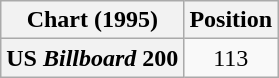<table class="wikitable plainrowheaders" style="text-align:center">
<tr>
<th scope="col">Chart (1995)</th>
<th scope="col">Position</th>
</tr>
<tr>
<th scope="row">US <em>Billboard</em> 200</th>
<td>113</td>
</tr>
</table>
